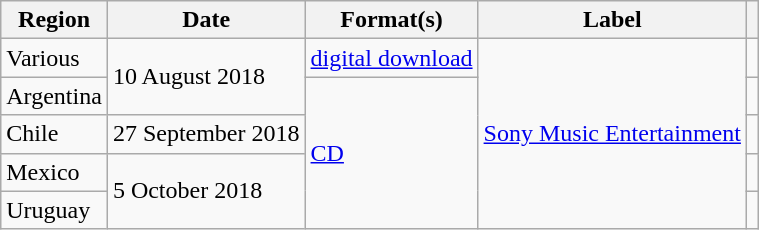<table class="wikitable plainrowheaders">
<tr>
<th scope="col">Region</th>
<th scope="col">Date</th>
<th scope="col">Format(s)</th>
<th scope="col">Label</th>
<th scope="col"></th>
</tr>
<tr>
<td scope="row">Various</td>
<td rowspan="2">10 August 2018</td>
<td><a href='#'>digital download</a></td>
<td rowspan="5"><a href='#'>Sony Music Entertainment</a></td>
<td style="text-align:center;"></td>
</tr>
<tr>
<td scope="row">Argentina</td>
<td rowspan="4"><a href='#'>CD</a></td>
<td style="text-align:center;"></td>
</tr>
<tr>
<td scope="row">Chile</td>
<td>27 September 2018</td>
<td style="text-align:center;"></td>
</tr>
<tr>
<td scope="row">Mexico</td>
<td rowspan="2">5 October 2018</td>
<td style="text-align:center;"></td>
</tr>
<tr>
<td scope="row">Uruguay</td>
<td style="text-align:center;"></td>
</tr>
</table>
